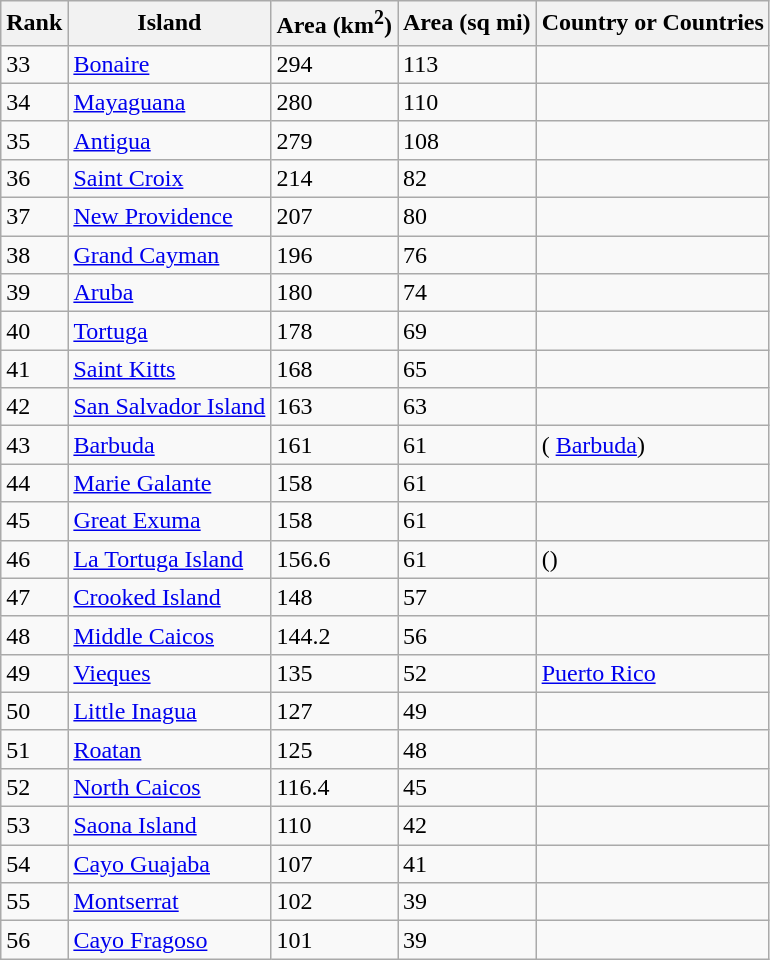<table class="wikitable sortable">
<tr>
<th>Rank</th>
<th>Island</th>
<th>Area (km<sup>2</sup>)</th>
<th>Area (sq mi)</th>
<th>Country or Countries</th>
</tr>
<tr>
<td>33</td>
<td><a href='#'>Bonaire</a></td>
<td>294</td>
<td>113</td>
<td></td>
</tr>
<tr>
<td>34</td>
<td><a href='#'>Mayaguana</a></td>
<td>280</td>
<td>110</td>
<td></td>
</tr>
<tr>
<td>35</td>
<td><a href='#'>Antigua</a></td>
<td>279</td>
<td>108</td>
<td></td>
</tr>
<tr>
<td>36</td>
<td><a href='#'>Saint Croix</a></td>
<td>214</td>
<td>82</td>
<td></td>
</tr>
<tr>
<td>37</td>
<td><a href='#'>New Providence</a></td>
<td>207</td>
<td>80</td>
<td></td>
</tr>
<tr>
<td>38</td>
<td><a href='#'>Grand Cayman</a></td>
<td>196</td>
<td>76</td>
<td></td>
</tr>
<tr>
<td>39</td>
<td><a href='#'>Aruba</a></td>
<td>180</td>
<td>74</td>
<td></td>
</tr>
<tr>
<td>40</td>
<td><a href='#'>Tortuga</a></td>
<td>178</td>
<td>69</td>
<td></td>
</tr>
<tr>
<td>41</td>
<td><a href='#'>Saint Kitts</a></td>
<td>168</td>
<td>65</td>
<td></td>
</tr>
<tr>
<td>42</td>
<td><a href='#'>San Salvador Island</a></td>
<td>163</td>
<td>63</td>
<td></td>
</tr>
<tr>
<td>43</td>
<td><a href='#'>Barbuda</a></td>
<td>161</td>
<td>61</td>
<td> ( <a href='#'>Barbuda</a>)</td>
</tr>
<tr>
<td>44</td>
<td><a href='#'>Marie Galante</a></td>
<td>158</td>
<td>61</td>
<td></td>
</tr>
<tr>
<td>45</td>
<td><a href='#'>Great Exuma</a></td>
<td>158</td>
<td>61</td>
<td></td>
</tr>
<tr>
<td>46</td>
<td><a href='#'>La Tortuga Island</a></td>
<td>156.6</td>
<td>61</td>
<td> ()</td>
</tr>
<tr>
<td>47</td>
<td><a href='#'>Crooked Island</a></td>
<td>148</td>
<td>57</td>
<td></td>
</tr>
<tr>
<td>48</td>
<td><a href='#'>Middle Caicos</a></td>
<td>144.2</td>
<td>56</td>
<td></td>
</tr>
<tr>
<td>49</td>
<td><a href='#'>Vieques</a></td>
<td>135</td>
<td>52</td>
<td> <a href='#'>Puerto Rico</a></td>
</tr>
<tr>
<td>50</td>
<td><a href='#'>Little Inagua</a></td>
<td>127</td>
<td>49</td>
<td></td>
</tr>
<tr>
<td>51</td>
<td><a href='#'>Roatan</a></td>
<td>125</td>
<td>48</td>
<td></td>
</tr>
<tr>
<td>52</td>
<td><a href='#'>North Caicos</a></td>
<td>116.4</td>
<td>45</td>
<td></td>
</tr>
<tr>
<td>53</td>
<td><a href='#'>Saona Island</a></td>
<td>110</td>
<td>42</td>
<td></td>
</tr>
<tr>
<td>54</td>
<td><a href='#'>Cayo Guajaba</a></td>
<td>107</td>
<td>41</td>
<td></td>
</tr>
<tr>
<td>55</td>
<td><a href='#'>Montserrat</a></td>
<td>102</td>
<td>39</td>
<td></td>
</tr>
<tr>
<td>56</td>
<td><a href='#'>Cayo Fragoso</a></td>
<td>101</td>
<td>39</td>
<td></td>
</tr>
</table>
